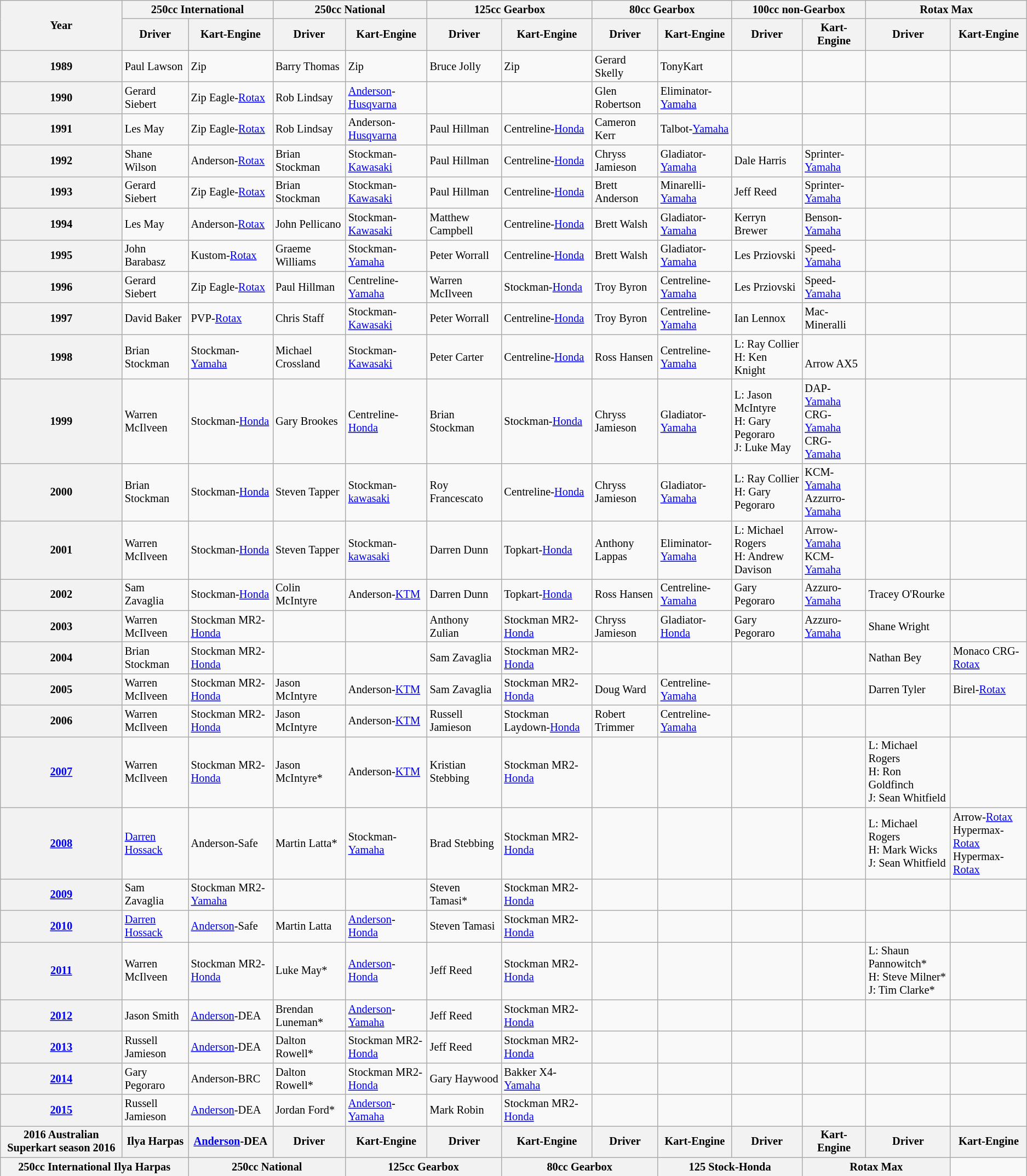<table class="wikitable" style="font-size: 85%">
<tr>
<th rowspan=2>Year</th>
<th colspan=2>250cc International</th>
<th colspan=2>250cc National</th>
<th colspan=2>125cc Gearbox</th>
<th colspan=2>80cc Gearbox</th>
<th colspan=2>100cc non-Gearbox</th>
<th colspan=2>Rotax Max</th>
</tr>
<tr>
<th>Driver</th>
<th>Kart-Engine</th>
<th>Driver</th>
<th>Kart-Engine</th>
<th>Driver</th>
<th>Kart-Engine</th>
<th>Driver</th>
<th>Kart-Engine</th>
<th>Driver</th>
<th>Kart-Engine</th>
<th>Driver</th>
<th>Kart-Engine</th>
</tr>
<tr>
<th>1989</th>
<td>Paul Lawson</td>
<td>Zip</td>
<td>Barry Thomas</td>
<td>Zip</td>
<td>Bruce Jolly</td>
<td>Zip</td>
<td>Gerard Skelly</td>
<td>TonyKart</td>
<td></td>
<td></td>
<td></td>
<td></td>
</tr>
<tr>
<th>1990</th>
<td>Gerard Siebert</td>
<td>Zip Eagle-<a href='#'>Rotax</a></td>
<td>Rob Lindsay</td>
<td><a href='#'>Anderson</a>-<a href='#'>Husqvarna</a></td>
<td></td>
<td></td>
<td>Glen Robertson</td>
<td>Eliminator-<a href='#'>Yamaha</a></td>
<td></td>
<td></td>
<td></td>
<td></td>
</tr>
<tr>
<th>1991</th>
<td>Les May</td>
<td>Zip Eagle-<a href='#'>Rotax</a></td>
<td>Rob Lindsay</td>
<td>Anderson-<a href='#'>Husqvarna</a></td>
<td>Paul Hillman</td>
<td>Centreline-<a href='#'>Honda</a></td>
<td>Cameron Kerr</td>
<td>Talbot-<a href='#'>Yamaha</a></td>
<td></td>
<td></td>
<td></td>
<td></td>
</tr>
<tr>
<th>1992</th>
<td>Shane Wilson</td>
<td>Anderson-<a href='#'>Rotax</a></td>
<td>Brian Stockman</td>
<td>Stockman-<a href='#'>Kawasaki</a></td>
<td>Paul Hillman</td>
<td>Centreline-<a href='#'>Honda</a></td>
<td>Chryss Jamieson</td>
<td>Gladiator-<a href='#'>Yamaha</a></td>
<td>Dale Harris</td>
<td>Sprinter-<a href='#'>Yamaha</a></td>
<td></td>
<td></td>
</tr>
<tr>
<th>1993</th>
<td>Gerard Siebert</td>
<td>Zip Eagle-<a href='#'>Rotax</a></td>
<td>Brian Stockman</td>
<td>Stockman-<a href='#'>Kawasaki</a></td>
<td>Paul Hillman</td>
<td>Centreline-<a href='#'>Honda</a></td>
<td>Brett Anderson</td>
<td>Minarelli-<a href='#'>Yamaha</a></td>
<td>Jeff Reed</td>
<td>Sprinter-<a href='#'>Yamaha</a></td>
<td></td>
<td></td>
</tr>
<tr>
<th>1994</th>
<td>Les May</td>
<td>Anderson-<a href='#'>Rotax</a></td>
<td>John Pellicano</td>
<td>Stockman-<a href='#'>Kawasaki</a></td>
<td>Matthew Campbell</td>
<td>Centreline-<a href='#'>Honda</a></td>
<td>Brett Walsh</td>
<td>Gladiator-<a href='#'>Yamaha</a></td>
<td>Kerryn Brewer</td>
<td>Benson-<a href='#'>Yamaha</a></td>
<td></td>
<td></td>
</tr>
<tr>
<th>1995</th>
<td>John Barabasz</td>
<td>Kustom-<a href='#'>Rotax</a></td>
<td>Graeme Williams</td>
<td>Stockman-<a href='#'>Yamaha</a></td>
<td>Peter Worrall</td>
<td>Centreline-<a href='#'>Honda</a></td>
<td>Brett Walsh</td>
<td>Gladiator-<a href='#'>Yamaha</a></td>
<td>Les Prziovski</td>
<td>Speed-<a href='#'>Yamaha</a></td>
<td></td>
<td></td>
</tr>
<tr>
<th>1996</th>
<td>Gerard Siebert</td>
<td>Zip Eagle-<a href='#'>Rotax</a></td>
<td>Paul Hillman</td>
<td>Centreline-<a href='#'>Yamaha</a></td>
<td>Warren McIlveen</td>
<td>Stockman-<a href='#'>Honda</a></td>
<td>Troy Byron</td>
<td>Centreline-<a href='#'>Yamaha</a></td>
<td>Les Prziovski</td>
<td>Speed-<a href='#'>Yamaha</a></td>
<td></td>
<td></td>
</tr>
<tr>
<th>1997</th>
<td>David Baker</td>
<td>PVP-<a href='#'>Rotax</a></td>
<td>Chris Staff</td>
<td>Stockman-<a href='#'>Kawasaki</a></td>
<td>Peter Worrall</td>
<td>Centreline-<a href='#'>Honda</a></td>
<td>Troy Byron</td>
<td>Centreline-<a href='#'>Yamaha</a></td>
<td>Ian Lennox</td>
<td>Mac-Mineralli</td>
<td></td>
<td></td>
</tr>
<tr>
<th>1998</th>
<td>Brian Stockman</td>
<td>Stockman-<a href='#'>Yamaha</a></td>
<td>Michael Crossland</td>
<td>Stockman-<a href='#'>Kawasaki</a></td>
<td>Peter Carter</td>
<td>Centreline-<a href='#'>Honda</a></td>
<td>Ross Hansen</td>
<td>Centreline-<a href='#'>Yamaha</a></td>
<td>L: Ray Collier<br>H: Ken Knight</td>
<td><br>Arrow AX5</td>
<td></td>
<td></td>
</tr>
<tr>
<th>1999</th>
<td>Warren McIlveen</td>
<td>Stockman-<a href='#'>Honda</a></td>
<td>Gary Brookes</td>
<td>Centreline-<a href='#'>Honda</a></td>
<td>Brian Stockman</td>
<td>Stockman-<a href='#'>Honda</a></td>
<td>Chryss Jamieson</td>
<td>Gladiator-<a href='#'>Yamaha</a></td>
<td>L: Jason McIntyre<br>H: Gary Pegoraro<br>J: Luke May</td>
<td>DAP-<a href='#'>Yamaha</a><br>CRG-<a href='#'>Yamaha</a><br>CRG-<a href='#'>Yamaha</a></td>
<td></td>
<td></td>
</tr>
<tr>
<th>2000</th>
<td>Brian Stockman</td>
<td>Stockman-<a href='#'>Honda</a></td>
<td>Steven Tapper</td>
<td>Stockman-<a href='#'>kawasaki</a></td>
<td>Roy Francescato</td>
<td>Centreline-<a href='#'>Honda</a></td>
<td>Chryss Jamieson</td>
<td>Gladiator-<a href='#'>Yamaha</a></td>
<td>L: Ray Collier<br>H: Gary Pegoraro</td>
<td>KCM-<a href='#'>Yamaha</a><br>Azzurro-<a href='#'>Yamaha</a></td>
<td></td>
<td></td>
</tr>
<tr>
<th>2001</th>
<td>Warren McIlveen</td>
<td>Stockman-<a href='#'>Honda</a></td>
<td>Steven Tapper</td>
<td>Stockman-<a href='#'>kawasaki</a></td>
<td>Darren Dunn</td>
<td>Topkart-<a href='#'>Honda</a></td>
<td>Anthony Lappas</td>
<td>Eliminator-<a href='#'>Yamaha</a></td>
<td>L: Michael Rogers<br>H: Andrew Davison</td>
<td>Arrow-<a href='#'>Yamaha</a><br>KCM-<a href='#'>Yamaha</a></td>
<td></td>
<td></td>
</tr>
<tr>
<th>2002</th>
<td>Sam Zavaglia</td>
<td>Stockman-<a href='#'>Honda</a></td>
<td>Colin McIntyre</td>
<td>Anderson-<a href='#'>KTM</a></td>
<td>Darren Dunn</td>
<td>Topkart-<a href='#'>Honda</a></td>
<td>Ross Hansen</td>
<td>Centreline-<a href='#'>Yamaha</a></td>
<td>Gary Pegoraro</td>
<td>Azzuro-<a href='#'>Yamaha</a></td>
<td>Tracey O'Rourke</td>
<td></td>
</tr>
<tr>
<th>2003</th>
<td>Warren McIlveen</td>
<td>Stockman MR2-<a href='#'>Honda</a></td>
<td></td>
<td></td>
<td>Anthony Zulian</td>
<td>Stockman MR2-<a href='#'>Honda</a></td>
<td>Chryss Jamieson</td>
<td>Gladiator-<a href='#'>Honda</a></td>
<td>Gary Pegoraro</td>
<td>Azzuro-<a href='#'>Yamaha</a></td>
<td>Shane Wright</td>
<td></td>
</tr>
<tr>
<th>2004</th>
<td>Brian Stockman</td>
<td>Stockman MR2-<a href='#'>Honda</a></td>
<td></td>
<td></td>
<td>Sam Zavaglia</td>
<td>Stockman MR2-<a href='#'>Honda</a></td>
<td></td>
<td></td>
<td></td>
<td></td>
<td>Nathan Bey</td>
<td>Monaco CRG-<a href='#'>Rotax</a></td>
</tr>
<tr>
<th>2005</th>
<td>Warren McIlveen</td>
<td>Stockman MR2-<a href='#'>Honda</a></td>
<td>Jason McIntyre</td>
<td>Anderson-<a href='#'>KTM</a></td>
<td>Sam Zavaglia</td>
<td>Stockman MR2-<a href='#'>Honda</a></td>
<td>Doug Ward</td>
<td>Centreline-<a href='#'>Yamaha</a></td>
<td></td>
<td></td>
<td>Darren Tyler</td>
<td>Birel-<a href='#'>Rotax</a></td>
</tr>
<tr>
<th>2006</th>
<td>Warren McIlveen</td>
<td>Stockman MR2-<a href='#'>Honda</a></td>
<td>Jason McIntyre</td>
<td>Anderson-<a href='#'>KTM</a></td>
<td>Russell Jamieson</td>
<td>Stockman Laydown-<a href='#'>Honda</a></td>
<td>Robert Trimmer</td>
<td>Centreline-<a href='#'>Yamaha</a></td>
<td></td>
<td></td>
<td></td>
<td></td>
</tr>
<tr>
<th><a href='#'>2007</a></th>
<td>Warren McIlveen</td>
<td>Stockman MR2-<a href='#'>Honda</a></td>
<td>Jason McIntyre*</td>
<td>Anderson-<a href='#'>KTM</a></td>
<td>Kristian Stebbing</td>
<td>Stockman MR2-<a href='#'>Honda</a></td>
<td></td>
<td></td>
<td></td>
<td></td>
<td>L: Michael Rogers<br>H: Ron Goldfinch<br>J: Sean Whitfield</td>
<td></td>
</tr>
<tr>
<th><a href='#'>2008</a></th>
<td><a href='#'>Darren Hossack</a></td>
<td>Anderson-Safe</td>
<td>Martin Latta*</td>
<td>Stockman-<a href='#'>Yamaha</a></td>
<td>Brad Stebbing</td>
<td>Stockman MR2-<a href='#'>Honda</a></td>
<td></td>
<td></td>
<td></td>
<td></td>
<td>L: Michael Rogers<br>H: Mark Wicks<br>J: Sean Whitfield</td>
<td>Arrow-<a href='#'>Rotax</a><br>Hypermax-<a href='#'>Rotax</a><br>Hypermax-<a href='#'>Rotax</a></td>
</tr>
<tr>
<th><a href='#'>2009</a></th>
<td>Sam Zavaglia</td>
<td>Stockman MR2-<a href='#'>Yamaha</a></td>
<td></td>
<td></td>
<td>Steven Tamasi*</td>
<td>Stockman MR2-<a href='#'>Honda</a></td>
<td></td>
<td></td>
<td></td>
<td></td>
<td></td>
<td></td>
</tr>
<tr>
<th><a href='#'>2010</a></th>
<td><a href='#'>Darren Hossack</a></td>
<td><a href='#'>Anderson</a>-Safe</td>
<td>Martin Latta</td>
<td><a href='#'>Anderson</a>-<a href='#'>Honda</a></td>
<td>Steven Tamasi</td>
<td>Stockman MR2-<a href='#'>Honda</a></td>
<td></td>
<td></td>
<td></td>
<td></td>
<td></td>
<td></td>
</tr>
<tr>
<th><a href='#'>2011</a></th>
<td>Warren McIlveen</td>
<td>Stockman MR2-<a href='#'>Honda</a></td>
<td>Luke May*</td>
<td><a href='#'>Anderson</a>-<a href='#'>Honda</a></td>
<td>Jeff Reed</td>
<td>Stockman MR2-<a href='#'>Honda</a></td>
<td></td>
<td></td>
<td></td>
<td></td>
<td>L: Shaun Pannowitch*<br>H: Steve Milner*<br>J: Tim Clarke*</td>
<td></td>
</tr>
<tr>
<th><a href='#'>2012</a></th>
<td>Jason Smith</td>
<td><a href='#'>Anderson</a>-DEA</td>
<td>Brendan Luneman*</td>
<td><a href='#'>Anderson</a>-<a href='#'>Yamaha</a></td>
<td>Jeff Reed</td>
<td>Stockman MR2-<a href='#'>Honda</a></td>
<td></td>
<td></td>
<td></td>
<td></td>
<td></td>
<td></td>
</tr>
<tr>
<th><a href='#'>2013</a></th>
<td>Russell Jamieson</td>
<td><a href='#'>Anderson</a>-DEA</td>
<td>Dalton Rowell*</td>
<td>Stockman MR2-<a href='#'>Honda</a></td>
<td>Jeff Reed</td>
<td>Stockman MR2-<a href='#'>Honda</a></td>
<td></td>
<td></td>
<td></td>
<td></td>
<td></td>
<td></td>
</tr>
<tr>
<th><a href='#'>2014</a></th>
<td>Gary Pegoraro</td>
<td>Anderson-BRC</td>
<td>Dalton Rowell*</td>
<td>Stockman MR2-<a href='#'>Honda</a></td>
<td>Gary Haywood</td>
<td>Bakker X4-<a href='#'>Yamaha</a></td>
<td></td>
<td></td>
<td></td>
<td></td>
<td></td>
<td></td>
</tr>
<tr>
<th><a href='#'>2015</a></th>
<td>Russell Jamieson</td>
<td><a href='#'>Anderson</a>-DEA</td>
<td>Jordan Ford*</td>
<td><a href='#'>Anderson</a>-<a href='#'>Yamaha</a></td>
<td>Mark Robin</td>
<td>Stockman MR2-<a href='#'>Honda</a></td>
<td></td>
<td></td>
<td></td>
<td></td>
<td></td>
<td></td>
</tr>
<tr>
<th>2016 Australian Superkart season 2016</th>
<th>Ilya Harpas</th>
<th><a href='#'>Anderson</a>-DEA</th>
<th>Driver</th>
<th>Kart-Engine</th>
<th>Driver</th>
<th>Kart-Engine</th>
<th>Driver</th>
<th>Kart-Engine</th>
<th>Driver</th>
<th>Kart-Engine</th>
<th>Driver</th>
<th>Kart-Engine</th>
</tr>
<tr>
<th colspan=2>250cc International Ilya Harpas</th>
<th colspan=2>250cc National</th>
<th colspan=2>125cc Gearbox</th>
<th colspan=2>80cc Gearbox</th>
<th colspan=2>125 Stock-Honda</th>
<th colspan=2>Rotax Max</th>
</tr>
</table>
